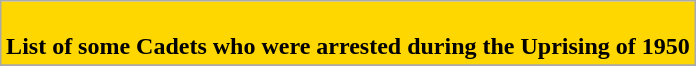<table class="wikitable" style="margin: 1em auto;">
<tr bgcolor=Gold>
<td align=center><br><strong>List of some Cadets who were arrested during the Uprising of 1950</strong></td>
</tr>
<tr>
</tr>
</table>
